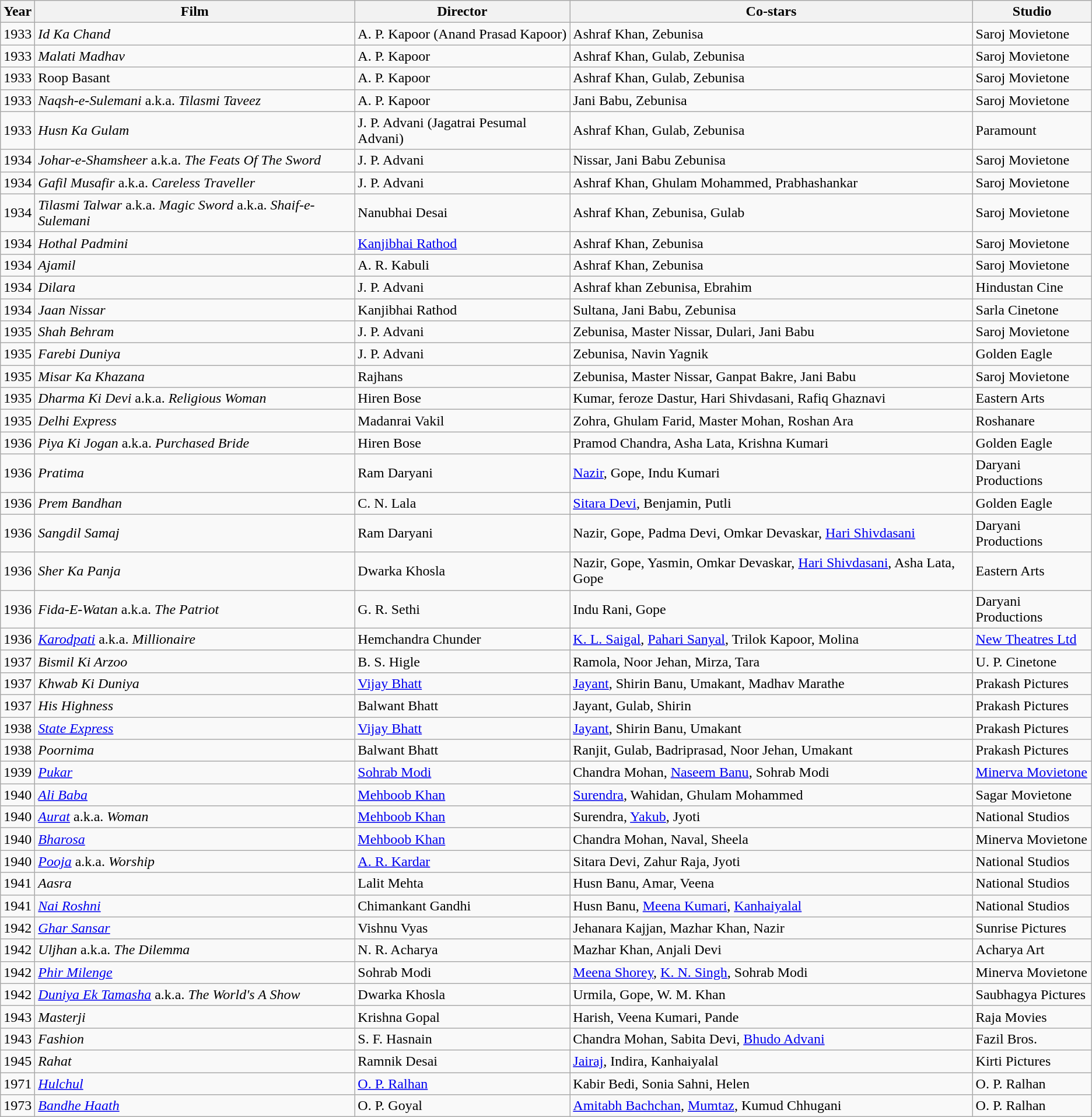<table class="wikitable">
<tr>
<th>Year</th>
<th>Film</th>
<th>Director</th>
<th>Co-stars</th>
<th>Studio</th>
</tr>
<tr>
<td>1933</td>
<td><em>Id Ka Chand</em></td>
<td>A. P. Kapoor (Anand Prasad Kapoor)</td>
<td>Ashraf Khan, Zebunisa</td>
<td>Saroj Movietone</td>
</tr>
<tr>
<td>1933</td>
<td><em>Malati Madhav</em></td>
<td>A. P. Kapoor</td>
<td>Ashraf Khan, Gulab, Zebunisa</td>
<td>Saroj Movietone</td>
</tr>
<tr>
<td>1933</td>
<td>Roop Basant</td>
<td>A. P. Kapoor</td>
<td>Ashraf Khan, Gulab, Zebunisa</td>
<td>Saroj Movietone</td>
</tr>
<tr>
<td>1933</td>
<td><em>Naqsh-e-Sulemani</em> a.k.a. <em>Tilasmi Taveez</em></td>
<td>A. P. Kapoor</td>
<td>Jani Babu, Zebunisa</td>
<td>Saroj Movietone</td>
</tr>
<tr>
<td>1933</td>
<td><em>Husn Ka Gulam</em></td>
<td>J. P. Advani (Jagatrai Pesumal Advani)</td>
<td>Ashraf Khan, Gulab, Zebunisa</td>
<td>Paramount</td>
</tr>
<tr>
<td>1934</td>
<td><em>Johar-e-Shamsheer</em> a.k.a. <em>The Feats Of The Sword</em></td>
<td>J. P. Advani</td>
<td>Nissar, Jani Babu Zebunisa</td>
<td>Saroj Movietone</td>
</tr>
<tr>
<td>1934</td>
<td><em>Gafil Musafir</em> a.k.a. <em>Careless Traveller</em></td>
<td>J. P. Advani</td>
<td>Ashraf Khan, Ghulam Mohammed, Prabhashankar</td>
<td>Saroj Movietone</td>
</tr>
<tr>
<td>1934</td>
<td><em>Tilasmi Talwar</em> a.k.a. <em>Magic Sword</em> a.k.a. <em>Shaif-e-Sulemani</em></td>
<td>Nanubhai Desai</td>
<td>Ashraf Khan, Zebunisa, Gulab</td>
<td>Saroj Movietone</td>
</tr>
<tr>
<td>1934</td>
<td><em>Hothal Padmini</em></td>
<td><a href='#'>Kanjibhai Rathod</a></td>
<td>Ashraf Khan, Zebunisa</td>
<td>Saroj Movietone</td>
</tr>
<tr>
<td>1934</td>
<td><em>Ajamil</em></td>
<td>A. R. Kabuli</td>
<td>Ashraf Khan, Zebunisa</td>
<td>Saroj Movietone</td>
</tr>
<tr>
<td>1934</td>
<td><em>Dilara</em></td>
<td>J. P. Advani</td>
<td>Ashraf khan Zebunisa, Ebrahim</td>
<td>Hindustan Cine</td>
</tr>
<tr>
<td>1934</td>
<td><em>Jaan Nissar</em></td>
<td>Kanjibhai Rathod</td>
<td>Sultana, Jani Babu, Zebunisa</td>
<td>Sarla Cinetone</td>
</tr>
<tr>
<td>1935</td>
<td><em>Shah Behram</em></td>
<td>J. P. Advani</td>
<td>Zebunisa, Master Nissar, Dulari, Jani Babu</td>
<td>Saroj Movietone</td>
</tr>
<tr>
<td>1935</td>
<td><em>Farebi Duniya</em></td>
<td>J. P. Advani</td>
<td>Zebunisa, Navin Yagnik</td>
<td>Golden Eagle</td>
</tr>
<tr>
<td>1935</td>
<td><em>Misar Ka Khazana</em></td>
<td>Rajhans</td>
<td>Zebunisa, Master Nissar, Ganpat Bakre, Jani Babu</td>
<td>Saroj Movietone</td>
</tr>
<tr>
<td>1935</td>
<td><em>Dharma Ki Devi</em> a.k.a. <em>Religious Woman</em></td>
<td>Hiren Bose</td>
<td>Kumar, feroze Dastur, Hari Shivdasani, Rafiq Ghaznavi</td>
<td>Eastern Arts</td>
</tr>
<tr>
<td>1935</td>
<td><em>Delhi Express</em></td>
<td>Madanrai Vakil</td>
<td>Zohra, Ghulam Farid, Master Mohan, Roshan Ara</td>
<td>Roshanare</td>
</tr>
<tr>
<td>1936</td>
<td><em>Piya Ki Jogan</em> a.k.a. <em>Purchased Bride</em></td>
<td>Hiren Bose</td>
<td>Pramod Chandra, Asha Lata, Krishna Kumari</td>
<td>Golden Eagle</td>
</tr>
<tr>
<td>1936</td>
<td><em>Pratima</em></td>
<td>Ram Daryani</td>
<td><a href='#'>Nazir</a>, Gope, Indu Kumari</td>
<td>Daryani Productions</td>
</tr>
<tr>
<td>1936</td>
<td><em>Prem Bandhan</em></td>
<td>C. N. Lala</td>
<td><a href='#'>Sitara Devi</a>, Benjamin, Putli</td>
<td>Golden Eagle</td>
</tr>
<tr>
<td>1936</td>
<td><em>Sangdil Samaj</em></td>
<td>Ram Daryani</td>
<td>Nazir, Gope, Padma Devi, Omkar Devaskar, <a href='#'>Hari Shivdasani</a></td>
<td>Daryani Productions</td>
</tr>
<tr>
<td>1936</td>
<td><em>Sher Ka Panja</em></td>
<td>Dwarka Khosla</td>
<td>Nazir, Gope, Yasmin, Omkar Devaskar, <a href='#'>Hari Shivdasani</a>, Asha Lata, Gope</td>
<td>Eastern Arts</td>
</tr>
<tr>
<td>1936</td>
<td><em>Fida-E-Watan</em> a.k.a. <em>The Patriot</em></td>
<td>G. R. Sethi</td>
<td>Indu Rani, Gope</td>
<td>Daryani Productions</td>
</tr>
<tr>
<td>1936</td>
<td><em><a href='#'>Karodpati</a></em> a.k.a. <em>Millionaire</em></td>
<td>Hemchandra Chunder</td>
<td><a href='#'>K. L. Saigal</a>, <a href='#'>Pahari Sanyal</a>, Trilok Kapoor, Molina</td>
<td><a href='#'>New Theatres Ltd</a></td>
</tr>
<tr>
<td>1937</td>
<td><em>Bismil Ki Arzoo</em></td>
<td>B. S. Higle</td>
<td>Ramola, Noor Jehan, Mirza, Tara</td>
<td>U. P. Cinetone</td>
</tr>
<tr>
<td>1937</td>
<td><em>Khwab Ki Duniya</em></td>
<td><a href='#'>Vijay Bhatt</a></td>
<td><a href='#'>Jayant</a>, Shirin Banu, Umakant, Madhav Marathe</td>
<td>Prakash Pictures</td>
</tr>
<tr>
<td>1937</td>
<td><em>His Highness</em></td>
<td>Balwant Bhatt</td>
<td>Jayant, Gulab, Shirin</td>
<td>Prakash Pictures</td>
</tr>
<tr>
<td>1938</td>
<td><em><a href='#'>State Express</a></em></td>
<td><a href='#'>Vijay Bhatt</a></td>
<td><a href='#'>Jayant</a>, Shirin Banu, Umakant</td>
<td>Prakash Pictures</td>
</tr>
<tr>
<td>1938</td>
<td><em>Poornima</em></td>
<td>Balwant Bhatt</td>
<td>Ranjit, Gulab, Badriprasad, Noor Jehan, Umakant</td>
<td>Prakash Pictures</td>
</tr>
<tr>
<td>1939</td>
<td><em><a href='#'>Pukar</a></em></td>
<td><a href='#'>Sohrab Modi</a></td>
<td>Chandra Mohan, <a href='#'>Naseem Banu</a>, Sohrab Modi</td>
<td><a href='#'>Minerva Movietone</a></td>
</tr>
<tr>
<td>1940</td>
<td><em><a href='#'>Ali Baba</a></em></td>
<td><a href='#'>Mehboob Khan</a></td>
<td><a href='#'>Surendra</a>, Wahidan, Ghulam Mohammed</td>
<td>Sagar Movietone</td>
</tr>
<tr>
<td>1940</td>
<td><em><a href='#'>Aurat</a></em> a.k.a. <em>Woman</em></td>
<td><a href='#'>Mehboob Khan</a></td>
<td>Surendra, <a href='#'>Yakub</a>, Jyoti</td>
<td>National Studios</td>
</tr>
<tr>
<td>1940</td>
<td><em><a href='#'>Bharosa</a></em></td>
<td><a href='#'>Mehboob Khan</a></td>
<td>Chandra Mohan, Naval, Sheela</td>
<td>Minerva Movietone</td>
</tr>
<tr>
<td>1940</td>
<td><em><a href='#'>Pooja</a></em> a.k.a. <em>Worship</em></td>
<td><a href='#'>A. R. Kardar</a></td>
<td>Sitara Devi, Zahur Raja, Jyoti</td>
<td>National Studios</td>
</tr>
<tr>
<td>1941</td>
<td><em>Aasra</em></td>
<td>Lalit Mehta</td>
<td>Husn Banu, Amar, Veena</td>
<td>National Studios</td>
</tr>
<tr>
<td>1941</td>
<td><em><a href='#'>Nai Roshni</a></em></td>
<td>Chimankant Gandhi</td>
<td>Husn Banu, <a href='#'>Meena Kumari</a>, <a href='#'>Kanhaiyalal</a></td>
<td>National Studios</td>
</tr>
<tr>
<td>1942</td>
<td><em><a href='#'>Ghar Sansar</a></em></td>
<td>Vishnu Vyas</td>
<td>Jehanara Kajjan, Mazhar Khan, Nazir</td>
<td>Sunrise Pictures</td>
</tr>
<tr>
<td>1942</td>
<td><em>Uljhan</em> a.k.a. <em>The Dilemma</em></td>
<td>N. R. Acharya</td>
<td>Mazhar Khan, Anjali Devi</td>
<td>Acharya Art</td>
</tr>
<tr>
<td>1942</td>
<td><em><a href='#'>Phir Milenge</a></em></td>
<td>Sohrab Modi</td>
<td><a href='#'>Meena Shorey</a>, <a href='#'>K. N. Singh</a>, Sohrab Modi</td>
<td>Minerva Movietone</td>
</tr>
<tr>
<td>1942</td>
<td><em><a href='#'>Duniya Ek Tamasha</a></em> a.k.a. <em>The World's A Show</em></td>
<td>Dwarka Khosla</td>
<td>Urmila, Gope, W. M. Khan</td>
<td>Saubhagya Pictures</td>
</tr>
<tr>
<td>1943</td>
<td><em>Masterji</em></td>
<td>Krishna Gopal</td>
<td>Harish, Veena Kumari, Pande</td>
<td>Raja Movies</td>
</tr>
<tr>
<td>1943</td>
<td><em>Fashion</em></td>
<td>S. F. Hasnain</td>
<td>Chandra Mohan, Sabita Devi, <a href='#'>Bhudo Advani</a></td>
<td>Fazil Bros.</td>
</tr>
<tr>
<td>1945</td>
<td><em>Rahat</em></td>
<td>Ramnik Desai</td>
<td><a href='#'>Jairaj</a>, Indira, Kanhaiyalal</td>
<td>Kirti Pictures</td>
</tr>
<tr>
<td>1971</td>
<td><em><a href='#'>Hulchul</a></em></td>
<td><a href='#'>O. P. Ralhan</a></td>
<td>Kabir Bedi, Sonia Sahni, Helen</td>
<td>O. P. Ralhan</td>
</tr>
<tr>
<td>1973</td>
<td><em><a href='#'>Bandhe Haath</a></em></td>
<td>O. P. Goyal</td>
<td><a href='#'>Amitabh Bachchan</a>, <a href='#'>Mumtaz</a>, Kumud Chhugani</td>
<td>O. P. Ralhan</td>
</tr>
</table>
